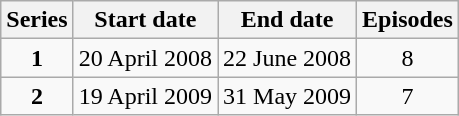<table class="wikitable" style="text-align:center;">
<tr>
<th>Series</th>
<th>Start date</th>
<th>End date</th>
<th>Episodes</th>
</tr>
<tr>
<td><strong>1</strong></td>
<td>20 April 2008</td>
<td>22 June 2008</td>
<td>8</td>
</tr>
<tr>
<td><strong>2</strong></td>
<td>19 April 2009</td>
<td>31 May 2009</td>
<td>7</td>
</tr>
</table>
